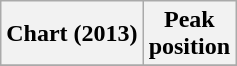<table class="wikitable plainrowheaders" style="text-align:center">
<tr>
<th scope="col">Chart (2013)</th>
<th scope="col">Peak<br>position</th>
</tr>
<tr>
</tr>
</table>
